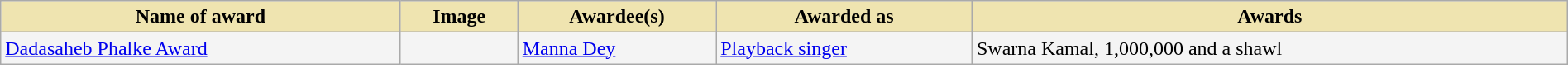<table class="wikitable" style="width:100%;">
<tr>
<th style="background-color:#EFE4B0;">Name of award</th>
<th style="background-color:#EFE4B0;">Image</th>
<th style="background-color:#EFE4B0;">Awardee(s)</th>
<th style="background-color:#EFE4B0;">Awarded as</th>
<th style="background-color:#EFE4B0;">Awards</th>
</tr>
<tr style="background:#F4F4F4">
<td><a href='#'>Dadasaheb Phalke Award</a></td>
<td></td>
<td><a href='#'>Manna Dey</a></td>
<td><a href='#'>Playback singer</a></td>
<td>Swarna Kamal,  1,000,000 and a shawl</td>
</tr>
</table>
